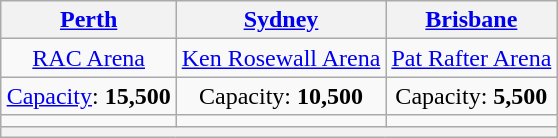<table class="wikitable" style="text-align:center;margin: 1em auto;">
<tr>
<th><a href='#'>Perth</a></th>
<th><a href='#'>Sydney</a></th>
<th><a href='#'>Brisbane</a></th>
</tr>
<tr>
<td><a href='#'>RAC Arena</a></td>
<td><a href='#'>Ken Rosewall Arena</a></td>
<td><a href='#'>Pat Rafter Arena</a></td>
</tr>
<tr>
<td><a href='#'>Capacity</a>: <strong>15,500</strong></td>
<td>Capacity: <strong>10,500</strong></td>
<td>Capacity: <strong>5,500</strong></td>
</tr>
<tr>
<td></td>
<td></td>
<td></td>
</tr>
<tr>
<th colspan=3></th>
</tr>
</table>
